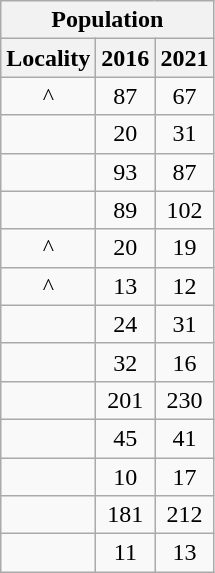<table class="wikitable" style="text-align:center;">
<tr>
<th colspan="3" style="text-align:center;  font-weight:bold">Population</th>
</tr>
<tr>
<th style="text-align:center; background:  font-weight:bold">Locality</th>
<th style="text-align:center; background:  font-weight:bold"><strong>2016</strong></th>
<th style="text-align:center; background:  font-weight:bold"><strong>2021</strong></th>
</tr>
<tr>
<td>^</td>
<td>87</td>
<td>67</td>
</tr>
<tr>
<td></td>
<td>20</td>
<td>31</td>
</tr>
<tr>
<td></td>
<td>93</td>
<td>87</td>
</tr>
<tr>
<td></td>
<td>89</td>
<td>102</td>
</tr>
<tr>
<td>^</td>
<td>20</td>
<td>19</td>
</tr>
<tr>
<td>^</td>
<td>13</td>
<td>12</td>
</tr>
<tr>
<td></td>
<td>24</td>
<td>31</td>
</tr>
<tr>
<td></td>
<td>32</td>
<td>16</td>
</tr>
<tr>
<td></td>
<td>201</td>
<td>230</td>
</tr>
<tr>
<td></td>
<td>45</td>
<td>41</td>
</tr>
<tr>
<td></td>
<td>10</td>
<td>17</td>
</tr>
<tr>
<td></td>
<td>181</td>
<td>212</td>
</tr>
<tr>
<td></td>
<td>11</td>
<td>13</td>
</tr>
</table>
